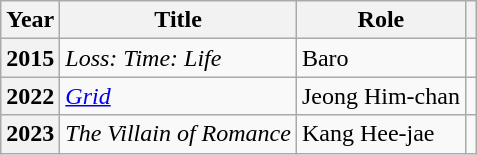<table class="wikitable  plainrowheaders">
<tr>
<th scope="col">Year</th>
<th scope="col">Title</th>
<th scope="col">Role</th>
<th scope="col" class="unsortable"></th>
</tr>
<tr>
<th scope="row">2015</th>
<td><em>Loss: Time: Life</em></td>
<td>Baro</td>
<td></td>
</tr>
<tr>
<th scope="row">2022</th>
<td><em><a href='#'>Grid</a></em></td>
<td>Jeong Him-chan</td>
<td></td>
</tr>
<tr>
<th scope="row">2023</th>
<td><em>The Villain of Romance</em></td>
<td>Kang Hee-jae</td>
<td></td>
</tr>
</table>
